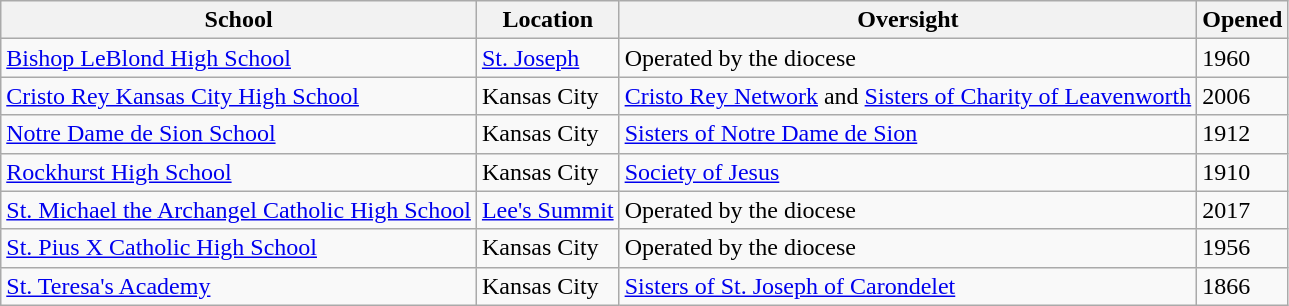<table class="wikitable sortable">
<tr>
<th>School</th>
<th>Location</th>
<th>Oversight</th>
<th>Opened</th>
</tr>
<tr>
<td><a href='#'>Bishop LeBlond High School</a></td>
<td><a href='#'>St. Joseph</a></td>
<td>Operated by the diocese</td>
<td>1960</td>
</tr>
<tr>
<td><a href='#'>Cristo Rey Kansas City High School</a></td>
<td>Kansas City</td>
<td><a href='#'>Cristo Rey Network</a> and <a href='#'>Sisters of Charity of Leavenworth</a></td>
<td>2006</td>
</tr>
<tr>
<td><a href='#'>Notre Dame de Sion School</a></td>
<td>Kansas City</td>
<td><a href='#'>Sisters of Notre Dame de Sion</a></td>
<td>1912</td>
</tr>
<tr>
<td><a href='#'>Rockhurst High School</a></td>
<td>Kansas City</td>
<td><a href='#'>Society of Jesus</a></td>
<td>1910</td>
</tr>
<tr>
<td><a href='#'>St. Michael the Archangel Catholic High School</a></td>
<td><a href='#'>Lee's Summit</a></td>
<td>Operated by the diocese</td>
<td>2017</td>
</tr>
<tr>
<td><a href='#'>St. Pius X Catholic High School</a></td>
<td>Kansas City</td>
<td>Operated by the diocese</td>
<td>1956</td>
</tr>
<tr>
<td><a href='#'>St. Teresa's Academy</a></td>
<td>Kansas City</td>
<td><a href='#'>Sisters of St. Joseph of Carondelet</a></td>
<td>1866</td>
</tr>
</table>
